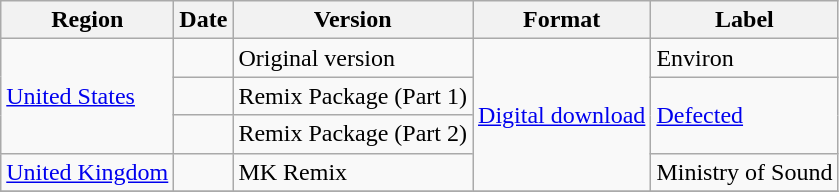<table class="wikitable">
<tr>
<th>Region</th>
<th>Date</th>
<th>Version</th>
<th>Format</th>
<th>Label</th>
</tr>
<tr>
<td rowspan="3"><a href='#'>United States</a></td>
<td></td>
<td>Original version</td>
<td rowspan="4"><a href='#'>Digital download</a></td>
<td>Environ</td>
</tr>
<tr>
<td></td>
<td>Remix Package (Part 1)</td>
<td rowspan="2"><a href='#'>Defected</a></td>
</tr>
<tr>
<td></td>
<td>Remix Package (Part 2)</td>
</tr>
<tr>
<td><a href='#'>United Kingdom</a></td>
<td></td>
<td>MK Remix</td>
<td>Ministry of Sound</td>
</tr>
<tr>
</tr>
</table>
